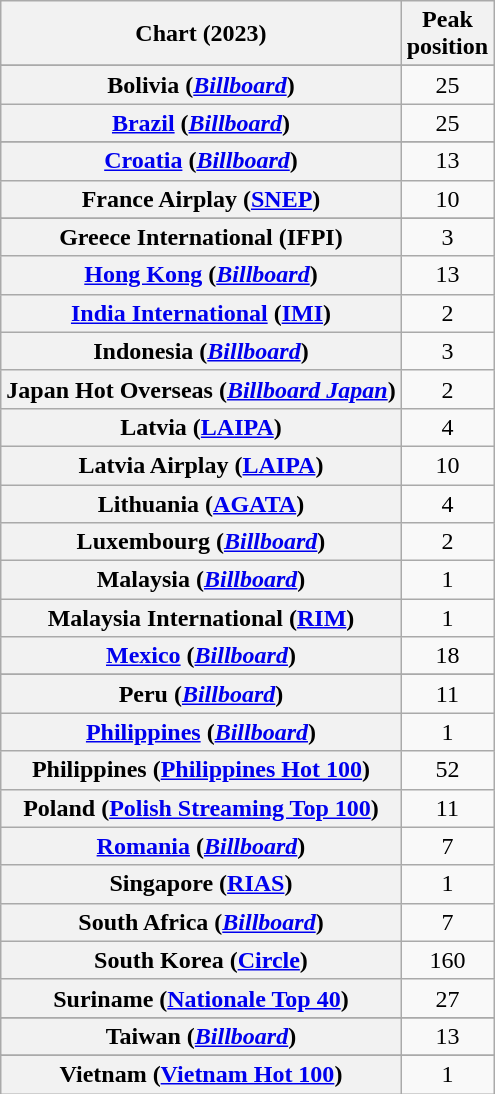<table class="wikitable sortable plainrowheaders" style="text-align:center">
<tr>
<th scope="col">Chart (2023)</th>
<th scope="col">Peak<br>position</th>
</tr>
<tr>
</tr>
<tr>
</tr>
<tr>
</tr>
<tr>
<th scope="row">Bolivia (<em><a href='#'>Billboard</a></em>)</th>
<td>25</td>
</tr>
<tr>
<th scope="row"><a href='#'>Brazil</a> (<em><a href='#'>Billboard</a></em>)</th>
<td>25</td>
</tr>
<tr>
</tr>
<tr>
<th scope="row"><a href='#'>Croatia</a> (<em><a href='#'>Billboard</a></em>)</th>
<td>13</td>
</tr>
<tr>
<th scope="row">France Airplay (<a href='#'>SNEP</a>)</th>
<td>10</td>
</tr>
<tr>
</tr>
<tr>
<th scope="row">Greece International (IFPI)</th>
<td>3</td>
</tr>
<tr>
<th scope="row"><a href='#'>Hong Kong</a> (<em><a href='#'>Billboard</a></em>)</th>
<td>13</td>
</tr>
<tr>
<th scope="row"><a href='#'>India International</a> (<a href='#'>IMI</a>)</th>
<td>2</td>
</tr>
<tr>
<th scope="row">Indonesia (<em><a href='#'>Billboard</a></em>)</th>
<td>3</td>
</tr>
<tr>
<th scope="row">Japan Hot Overseas (<em><a href='#'>Billboard Japan</a></em>)</th>
<td>2</td>
</tr>
<tr>
<th scope="row">Latvia (<a href='#'>LAIPA</a>)</th>
<td>4</td>
</tr>
<tr>
<th scope="row">Latvia Airplay (<a href='#'>LAIPA</a>)</th>
<td>10</td>
</tr>
<tr>
<th scope="row">Lithuania (<a href='#'>AGATA</a>)</th>
<td>4</td>
</tr>
<tr>
<th scope="row">Luxembourg (<em><a href='#'>Billboard</a></em>)</th>
<td>2</td>
</tr>
<tr>
<th scope="row">Malaysia (<em><a href='#'>Billboard</a></em>)</th>
<td>1</td>
</tr>
<tr>
<th scope="row">Malaysia International (<a href='#'>RIM</a>)</th>
<td>1</td>
</tr>
<tr>
<th scope="row"><a href='#'>Mexico</a> (<em><a href='#'>Billboard</a></em>)</th>
<td>18</td>
</tr>
<tr>
</tr>
<tr>
</tr>
<tr>
<th scope="row">Peru (<em><a href='#'>Billboard</a></em>)</th>
<td>11</td>
</tr>
<tr>
<th scope="row"><a href='#'>Philippines</a> (<em><a href='#'>Billboard</a></em>)</th>
<td>1</td>
</tr>
<tr>
<th scope="row">Philippines (<a href='#'>Philippines Hot 100</a>)</th>
<td>52</td>
</tr>
<tr>
<th scope="row">Poland (<a href='#'>Polish Streaming Top 100</a>)</th>
<td>11</td>
</tr>
<tr>
<th scope="row"><a href='#'>Romania</a> (<em><a href='#'>Billboard</a></em>)</th>
<td>7</td>
</tr>
<tr>
<th scope="row">Singapore (<a href='#'>RIAS</a>)</th>
<td>1</td>
</tr>
<tr>
<th scope="row">South Africa (<em><a href='#'>Billboard</a></em>)</th>
<td>7</td>
</tr>
<tr>
<th scope="row">South Korea (<a href='#'>Circle</a>)</th>
<td>160</td>
</tr>
<tr>
<th scope="row">Suriname (<a href='#'>Nationale Top 40</a>)</th>
<td>27</td>
</tr>
<tr>
</tr>
<tr>
<th scope="row">Taiwan (<em><a href='#'>Billboard</a></em>)</th>
<td>13</td>
</tr>
<tr>
</tr>
<tr>
</tr>
<tr>
<th scope="row">Vietnam (<a href='#'>Vietnam Hot 100</a>)</th>
<td>1</td>
</tr>
</table>
